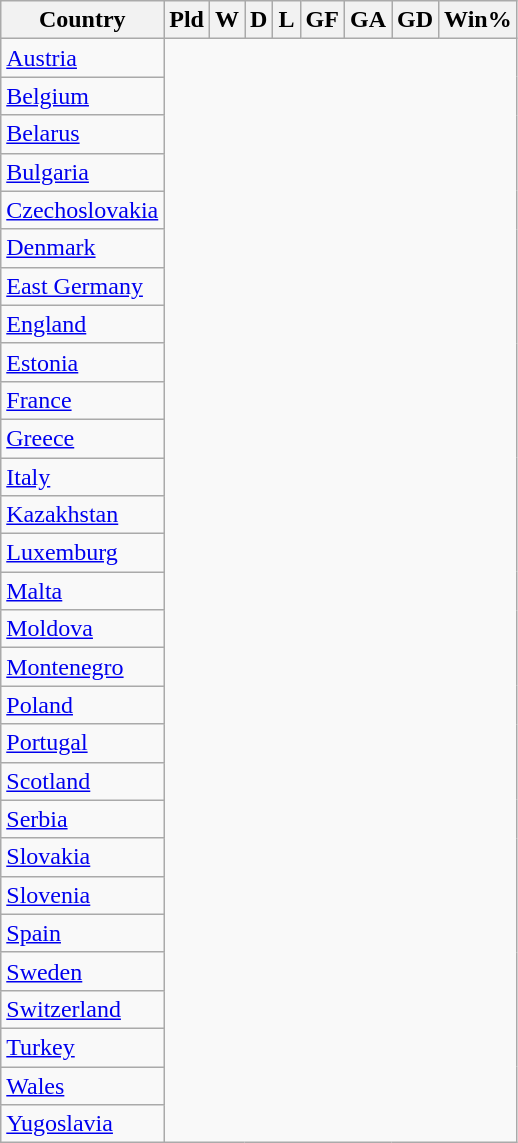<table class="wikitable sortable" style="text-align:center">
<tr>
<th>Country</th>
<th>Pld</th>
<th>W</th>
<th>D</th>
<th>L</th>
<th>GF</th>
<th>GA</th>
<th>GD</th>
<th>Win%</th>
</tr>
<tr>
<td align=left> <a href='#'>Austria</a><br></td>
</tr>
<tr>
<td align=left> <a href='#'>Belgium</a><br></td>
</tr>
<tr>
<td align=left> <a href='#'>Belarus</a><br></td>
</tr>
<tr>
<td align=left> <a href='#'>Bulgaria</a><br></td>
</tr>
<tr>
<td align=left> <a href='#'>Czechoslovakia</a><br></td>
</tr>
<tr>
<td align=left> <a href='#'>Denmark</a><br></td>
</tr>
<tr>
<td align=left> <a href='#'>East Germany</a><br></td>
</tr>
<tr>
<td align=left> <a href='#'>England</a><br></td>
</tr>
<tr>
<td align=left> <a href='#'>Estonia</a><br></td>
</tr>
<tr>
<td align=left> <a href='#'>France</a><br></td>
</tr>
<tr>
<td align=left> <a href='#'>Greece</a><br></td>
</tr>
<tr>
<td align=left> <a href='#'>Italy</a><br></td>
</tr>
<tr>
<td align=left> <a href='#'>Kazakhstan</a><br></td>
</tr>
<tr>
<td align=left> <a href='#'>Luxemburg</a><br></td>
</tr>
<tr>
<td align=left> <a href='#'>Malta</a><br></td>
</tr>
<tr>
<td align=left> <a href='#'>Moldova</a><br></td>
</tr>
<tr>
<td align=left> <a href='#'>Montenegro</a><br></td>
</tr>
<tr>
<td align=left> <a href='#'>Poland</a><br></td>
</tr>
<tr>
<td align=left> <a href='#'>Portugal</a><br></td>
</tr>
<tr>
<td align=left> <a href='#'>Scotland</a><br></td>
</tr>
<tr>
<td align=left> <a href='#'>Serbia</a><br></td>
</tr>
<tr>
<td align=left> <a href='#'>Slovakia</a><br></td>
</tr>
<tr>
<td align=left> <a href='#'>Slovenia</a><br></td>
</tr>
<tr>
<td align=left> <a href='#'>Spain</a><br></td>
</tr>
<tr>
<td align=left> <a href='#'>Sweden</a><br></td>
</tr>
<tr>
<td align=left> <a href='#'>Switzerland</a><br></td>
</tr>
<tr>
<td align=left> <a href='#'>Turkey</a><br></td>
</tr>
<tr>
<td align=left> <a href='#'>Wales</a><br></td>
</tr>
<tr>
<td align=left> <a href='#'>Yugoslavia</a><br></td>
</tr>
</table>
